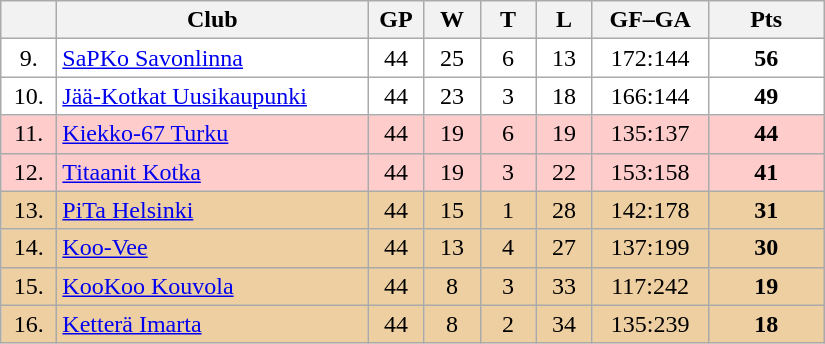<table class="wikitable">
<tr>
<th width="30"></th>
<th width="200">Club</th>
<th width="30">GP</th>
<th width="30">W</th>
<th width="30">T</th>
<th width="30">L</th>
<th width="70">GF–GA</th>
<th width="70">Pts</th>
</tr>
<tr bgcolor="#FFFFFF" align="center">
<td>9.</td>
<td align="left"><a href='#'>SaPKo Savonlinna</a></td>
<td>44</td>
<td>25</td>
<td>6</td>
<td>13</td>
<td>172:144</td>
<td><strong>56</strong></td>
</tr>
<tr bgcolor="#FFFFFF" align="center">
<td>10.</td>
<td align="left"><a href='#'>Jää-Kotkat Uusikaupunki</a></td>
<td>44</td>
<td>23</td>
<td>3</td>
<td>18</td>
<td>166:144</td>
<td><strong>49</strong></td>
</tr>
<tr bgcolor="#FFCCCC" align="center">
<td>11.</td>
<td align="left"><a href='#'>Kiekko-67 Turku</a></td>
<td>44</td>
<td>19</td>
<td>6</td>
<td>19</td>
<td>135:137</td>
<td><strong>44</strong></td>
</tr>
<tr bgcolor="#FFCCCC" align="center">
<td>12.</td>
<td align="left"><a href='#'>Titaanit Kotka</a></td>
<td>44</td>
<td>19</td>
<td>3</td>
<td>22</td>
<td>153:158</td>
<td><strong>41</strong></td>
</tr>
<tr bgcolor="#EECFA1" align="center">
<td>13.</td>
<td align="left"><a href='#'>PiTa Helsinki</a></td>
<td>44</td>
<td>15</td>
<td>1</td>
<td>28</td>
<td>142:178</td>
<td><strong>31</strong></td>
</tr>
<tr bgcolor="#EECFA1" align="center">
<td>14.</td>
<td align="left"><a href='#'>Koo-Vee</a></td>
<td>44</td>
<td>13</td>
<td>4</td>
<td>27</td>
<td>137:199</td>
<td><strong>30</strong></td>
</tr>
<tr bgcolor="#EECFA1" align="center">
<td>15.</td>
<td align="left"><a href='#'>KooKoo Kouvola</a></td>
<td>44</td>
<td>8</td>
<td>3</td>
<td>33</td>
<td>117:242</td>
<td><strong>19</strong></td>
</tr>
<tr bgcolor="#EECFA1" align="center">
<td>16.</td>
<td align="left"><a href='#'>Ketterä Imarta</a></td>
<td>44</td>
<td>8</td>
<td>2</td>
<td>34</td>
<td>135:239</td>
<td><strong>18</strong></td>
</tr>
</table>
